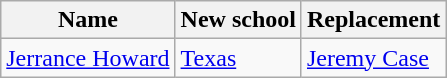<table class="wikitable">
<tr>
<th>Name</th>
<th>New school</th>
<th>Replacement</th>
</tr>
<tr>
<td><a href='#'>Jerrance Howard</a></td>
<td><a href='#'>Texas</a></td>
<td><a href='#'>Jeremy Case</a></td>
</tr>
</table>
